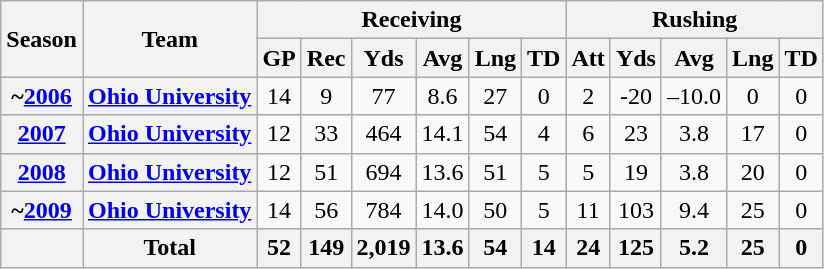<table class=wikitable style="text-align:center;">
<tr>
<th rowspan=2>Season</th>
<th rowspan=2>Team</th>
<th colspan=6>Receiving</th>
<th colspan=5>Rushing</th>
</tr>
<tr>
<th>GP</th>
<th>Rec</th>
<th>Yds</th>
<th>Avg</th>
<th>Lng</th>
<th>TD</th>
<th>Att</th>
<th>Yds</th>
<th>Avg</th>
<th>Lng</th>
<th>TD</th>
</tr>
<tr>
<th>~<a href='#'>2006</a></th>
<th><a href='#'>Ohio University</a></th>
<td>14</td>
<td>9</td>
<td>77</td>
<td>8.6</td>
<td>27</td>
<td>0</td>
<td>2</td>
<td>-20</td>
<td>–10.0</td>
<td>0</td>
<td>0</td>
</tr>
<tr>
<th><a href='#'>2007</a></th>
<th><a href='#'>Ohio University</a></th>
<td>12</td>
<td>33</td>
<td>464</td>
<td>14.1</td>
<td>54</td>
<td>4</td>
<td>6</td>
<td>23</td>
<td>3.8</td>
<td>17</td>
<td>0</td>
</tr>
<tr>
<th><a href='#'>2008</a></th>
<th><a href='#'>Ohio University</a></th>
<td>12</td>
<td>51</td>
<td>694</td>
<td>13.6</td>
<td>51</td>
<td>5</td>
<td>5</td>
<td>19</td>
<td>3.8</td>
<td>20</td>
<td>0</td>
</tr>
<tr>
<th>~<a href='#'>2009</a></th>
<th><a href='#'>Ohio University</a></th>
<td>14</td>
<td>56</td>
<td>784</td>
<td>14.0</td>
<td>50</td>
<td>5</td>
<td>11</td>
<td>103</td>
<td>9.4</td>
<td>25</td>
<td>0</td>
</tr>
<tr>
<th></th>
<th>Total</th>
<th>52</th>
<th>149</th>
<th>2,019</th>
<th>13.6</th>
<th>54</th>
<th>14</th>
<th>24</th>
<th>125</th>
<th>5.2</th>
<th>25</th>
<th>0</th>
</tr>
</table>
